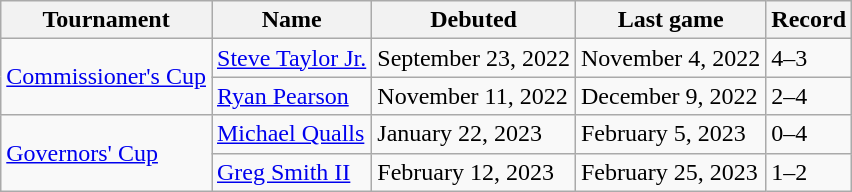<table class="wikitable">
<tr>
<th>Tournament</th>
<th>Name</th>
<th>Debuted</th>
<th>Last game</th>
<th>Record</th>
</tr>
<tr>
<td rowspan="2"><a href='#'>Commissioner's Cup</a></td>
<td><a href='#'>Steve Taylor Jr.</a></td>
<td>September 23, 2022 </td>
<td>November 4, 2022 </td>
<td>4–3</td>
</tr>
<tr>
<td><a href='#'>Ryan Pearson</a></td>
<td>November 11, 2022 </td>
<td>December 9, 2022 </td>
<td>2–4</td>
</tr>
<tr>
<td rowspan=2><a href='#'>Governors' Cup</a></td>
<td><a href='#'>Michael Qualls</a></td>
<td>January 22, 2023 </td>
<td>February 5, 2023 </td>
<td>0–4</td>
</tr>
<tr>
<td><a href='#'>Greg Smith II</a></td>
<td>February 12, 2023 </td>
<td>February 25, 2023 </td>
<td>1–2</td>
</tr>
</table>
